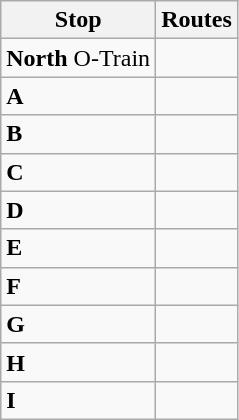<table class="wikitable">
<tr>
<th>Stop</th>
<th>Routes</th>
</tr>
<tr>
<td><strong>North</strong> O-Train</td>
<td></td>
</tr>
<tr>
<td><strong>A</strong></td>
<td>  </td>
</tr>
<tr>
<td><strong>B</strong></td>
<td></td>
</tr>
<tr>
<td><strong>C </strong></td>
<td></td>
</tr>
<tr>
<td><strong>D</strong></td>
<td> </td>
</tr>
<tr>
<td><strong>E</strong></td>
<td></td>
</tr>
<tr>
<td><strong>F</strong></td>
<td>   </td>
</tr>
<tr>
<td><strong>G</strong></td>
<td></td>
</tr>
<tr>
<td><strong>H</strong></td>
<td></td>
</tr>
<tr>
<td><strong>I</strong></td>
<td></td>
</tr>
</table>
